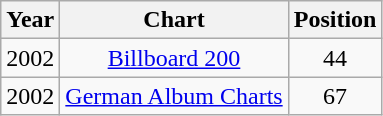<table class="wikitable" style="text-align:center;">
<tr>
<th>Year</th>
<th>Chart</th>
<th>Position</th>
</tr>
<tr>
<td>2002</td>
<td><a href='#'>Billboard 200</a></td>
<td>44</td>
</tr>
<tr>
<td>2002</td>
<td><a href='#'>German Album Charts</a></td>
<td>67</td>
</tr>
</table>
